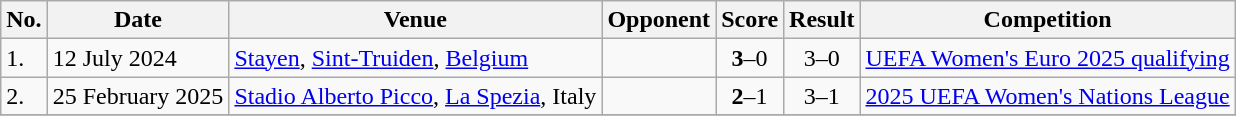<table class="wikitable">
<tr>
<th>No.</th>
<th>Date</th>
<th>Venue</th>
<th>Opponent</th>
<th>Score</th>
<th>Result</th>
<th>Competition</th>
</tr>
<tr>
<td>1.</td>
<td>12 July 2024</td>
<td><a href='#'>Stayen</a>, <a href='#'>Sint-Truiden</a>, <a href='#'>Belgium</a></td>
<td></td>
<td align=center><strong>3</strong>–0</td>
<td align="center">3–0</td>
<td><a href='#'>UEFA Women's Euro 2025 qualifying</a></td>
</tr>
<tr>
<td>2.</td>
<td>25 February 2025</td>
<td><a href='#'>Stadio Alberto Picco</a>, <a href='#'>La Spezia</a>, Italy</td>
<td></td>
<td align=center><strong>2</strong>–1</td>
<td align=center>3–1</td>
<td><a href='#'>2025 UEFA Women's Nations League</a></td>
</tr>
<tr>
</tr>
</table>
